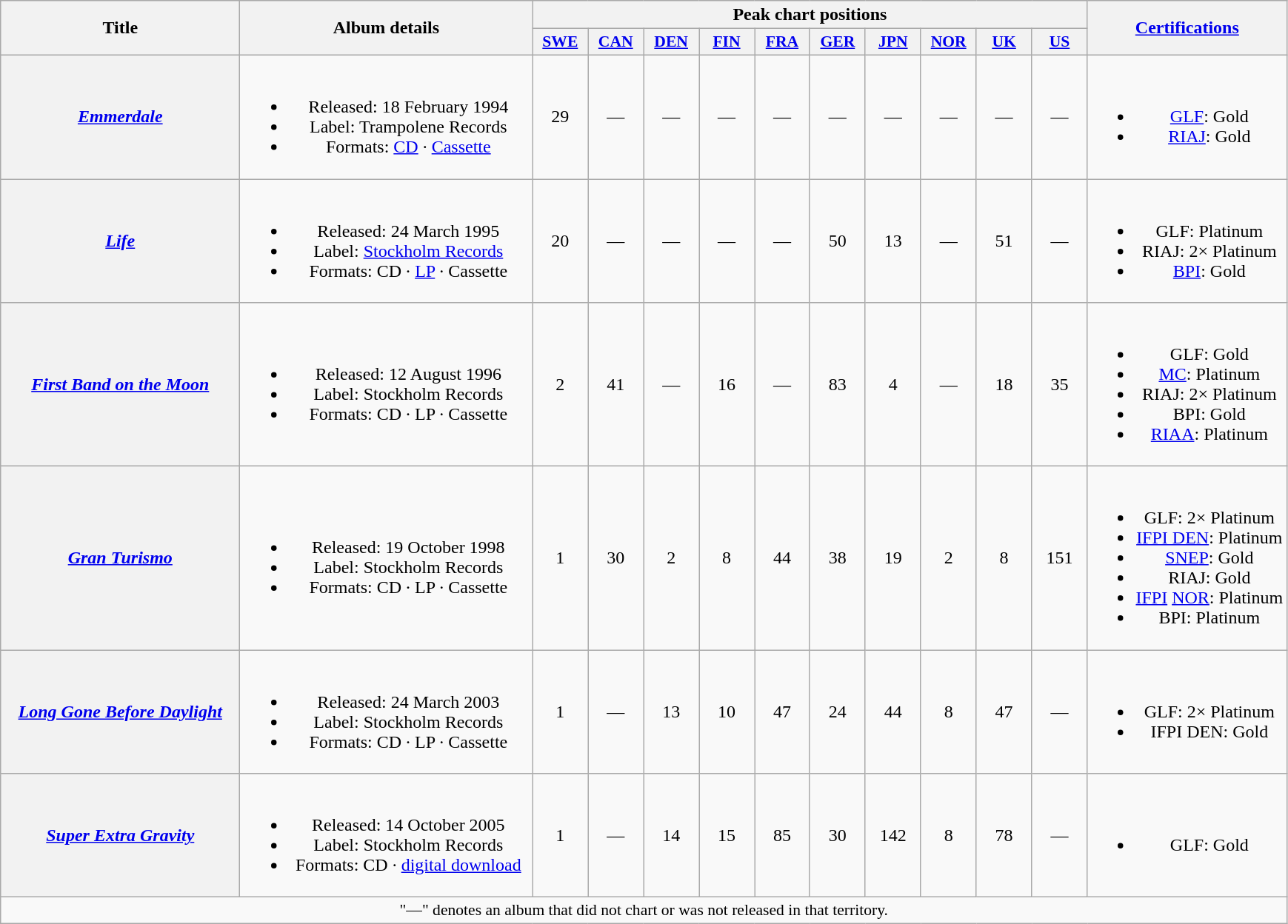<table class="wikitable plainrowheaders" style="text-align:center;" border="1">
<tr>
<th scope="col" rowspan="2" style="width:13em;">Title</th>
<th scope="col" rowspan="2" style="width:16em;">Album details</th>
<th scope="col" colspan="10">Peak chart positions</th>
<th scope="col" rowspan="2"><a href='#'>Certifications</a></th>
</tr>
<tr>
<th scope="col" style="width:3em;font-size:90%;"><a href='#'>SWE</a><br></th>
<th scope="col" style="width:3em;font-size:90%;"><a href='#'>CAN</a><br></th>
<th scope="col" style="width:3em;font-size:90%;"><a href='#'>DEN</a><br></th>
<th scope="col" style="width:3em;font-size:90%;"><a href='#'>FIN</a><br></th>
<th scope="col" style="width:3em;font-size:90%;"><a href='#'>FRA</a><br></th>
<th scope="col" style="width:3em;font-size:90%;"><a href='#'>GER</a><br></th>
<th scope="col" style="width:3em;font-size:90%;"><a href='#'>JPN</a><br></th>
<th scope="col" style="width:3em;font-size:90%;"><a href='#'>NOR</a><br></th>
<th scope="col" style="width:3em;font-size:90%;"><a href='#'>UK</a><br></th>
<th scope="col" style="width:3em;font-size:90%;"><a href='#'>US</a><br></th>
</tr>
<tr>
<th scope="row"><em><a href='#'>Emmerdale</a></em></th>
<td><br><ul><li>Released: 18 February 1994</li><li>Label: Trampolene Records</li><li>Formats: <a href='#'>CD</a> · <a href='#'>Cassette</a></li></ul></td>
<td>29</td>
<td>—</td>
<td>—</td>
<td>—</td>
<td>—</td>
<td>—</td>
<td>—</td>
<td>—</td>
<td>—</td>
<td>—</td>
<td><br><ul><li><a href='#'>GLF</a>: Gold</li><li><a href='#'>RIAJ</a>: Gold</li></ul></td>
</tr>
<tr>
<th scope="row"><em><a href='#'>Life</a></em></th>
<td><br><ul><li>Released: 24 March 1995</li><li>Label: <a href='#'>Stockholm Records</a></li><li>Formats: CD · <a href='#'>LP</a> · Cassette</li></ul></td>
<td>20</td>
<td>—</td>
<td>—</td>
<td>—</td>
<td>—</td>
<td>50</td>
<td>13</td>
<td>—</td>
<td>51</td>
<td>—</td>
<td><br><ul><li>GLF: Platinum</li><li>RIAJ: 2× Platinum</li><li><a href='#'>BPI</a>: Gold</li></ul></td>
</tr>
<tr>
<th scope="row"><em><a href='#'>First Band on the Moon</a></em></th>
<td><br><ul><li>Released: 12 August 1996</li><li>Label: Stockholm Records</li><li>Formats: CD · LP · Cassette</li></ul></td>
<td>2</td>
<td>41</td>
<td>—</td>
<td>16</td>
<td>—</td>
<td>83</td>
<td>4</td>
<td>—</td>
<td>18</td>
<td>35</td>
<td><br><ul><li>GLF: Gold</li><li><a href='#'>MC</a>: Platinum</li><li>RIAJ: 2× Platinum</li><li>BPI: Gold</li><li><a href='#'>RIAA</a>: Platinum</li></ul></td>
</tr>
<tr>
<th scope="row"><em><a href='#'>Gran Turismo</a></em></th>
<td><br><ul><li>Released: 19 October 1998</li><li>Label: Stockholm Records</li><li>Formats: CD · LP · Cassette</li></ul></td>
<td>1</td>
<td>30</td>
<td>2</td>
<td>8</td>
<td>44</td>
<td>38</td>
<td>19</td>
<td>2</td>
<td>8</td>
<td>151</td>
<td><br><ul><li>GLF: 2× Platinum</li><li><a href='#'>IFPI DEN</a>: Platinum</li><li><a href='#'>SNEP</a>: Gold</li><li>RIAJ: Gold</li><li><a href='#'>IFPI</a> <a href='#'>NOR</a>: Platinum</li><li>BPI: Platinum</li></ul></td>
</tr>
<tr>
<th scope="row"><em><a href='#'>Long Gone Before Daylight</a></em></th>
<td><br><ul><li>Released: 24 March 2003</li><li>Label: Stockholm Records</li><li>Formats: CD · LP · Cassette</li></ul></td>
<td>1</td>
<td>—</td>
<td>13</td>
<td>10</td>
<td>47</td>
<td>24</td>
<td>44</td>
<td>8</td>
<td>47</td>
<td>—</td>
<td><br><ul><li>GLF: 2× Platinum</li><li>IFPI DEN: Gold</li></ul></td>
</tr>
<tr>
<th scope="row"><em><a href='#'>Super Extra Gravity</a></em></th>
<td><br><ul><li>Released: 14 October 2005</li><li>Label: Stockholm Records</li><li>Formats: CD · <a href='#'>digital download</a></li></ul></td>
<td>1</td>
<td>—</td>
<td>14</td>
<td>15</td>
<td>85</td>
<td>30</td>
<td>142</td>
<td>8</td>
<td>78</td>
<td>—</td>
<td><br><ul><li>GLF: Gold</li></ul></td>
</tr>
<tr>
<td colspan="13" style="font-size:90%">"—" denotes an album that did not chart or was not released in that territory.</td>
</tr>
</table>
